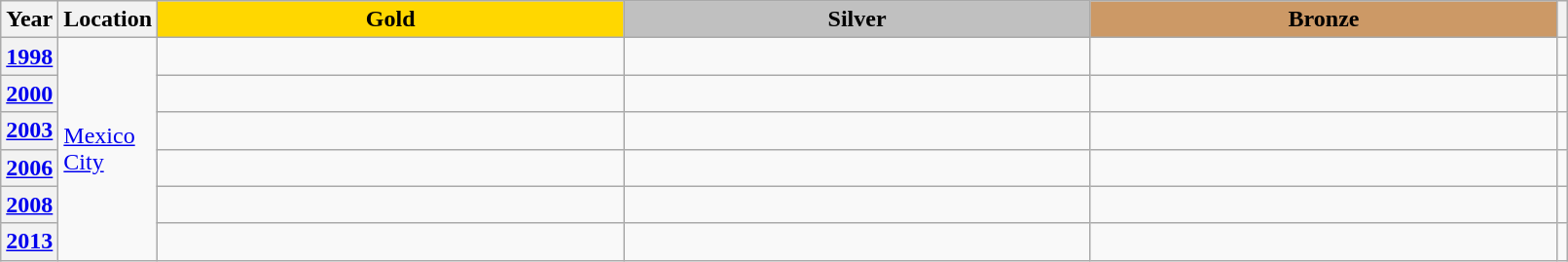<table class="wikitable unsortable" style="text-align:left; width:85%">
<tr>
<th scope="col" style="text-align:center">Year</th>
<th scope="col" style="text-align:center">Location</th>
<td scope="col" style="text-align:center; width:30%; background:gold"><strong>Gold</strong></td>
<td scope="col" style="text-align:center; width:30%; background:silver"><strong>Silver</strong></td>
<td scope="col" style="text-align:center; width:30%; background:#c96"><strong>Bronze</strong></td>
<th scope="col" style="text-align:center"></th>
</tr>
<tr>
<th scope="row" style="text-align:left"><a href='#'>1998</a></th>
<td rowspan="6"><a href='#'>Mexico City</a></td>
<td></td>
<td></td>
<td></td>
<td></td>
</tr>
<tr>
<th scope="row" style="text-align:left"><a href='#'>2000</a></th>
<td></td>
<td></td>
<td></td>
<td></td>
</tr>
<tr>
<th scope="row" style="text-align:left"><a href='#'>2003</a></th>
<td></td>
<td></td>
<td></td>
<td></td>
</tr>
<tr>
<th scope="row" style="text-align:left"><a href='#'>2006</a></th>
<td></td>
<td></td>
<td></td>
<td></td>
</tr>
<tr>
<th scope="row" style="text-align:left"><a href='#'>2008</a></th>
<td></td>
<td></td>
<td></td>
<td></td>
</tr>
<tr>
<th scope="row" style="text-align:left"><a href='#'>2013</a></th>
<td></td>
<td></td>
<td></td>
<td></td>
</tr>
</table>
